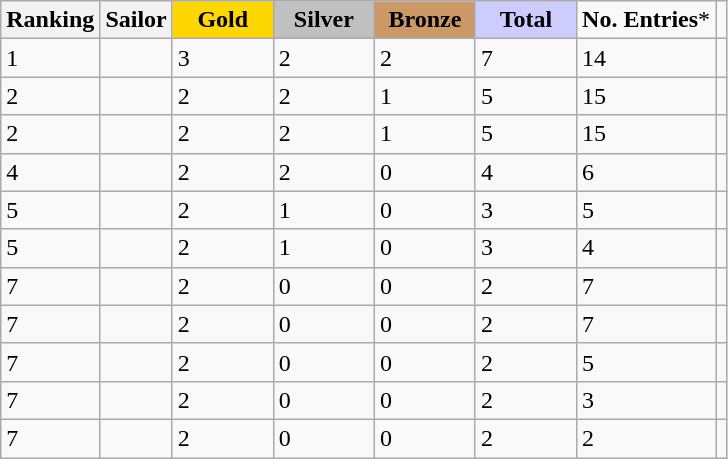<table class="wikitable">
<tr>
<th align=center><strong>Ranking</strong></th>
<th align=center><strong>Sailor</strong></th>
<td style="background:gold; width:60px; text-align:center;"><strong>Gold</strong></td>
<td style="background:silver; width:60px; text-align:center;"><strong>Silver</strong></td>
<td style="background:#c96; width:60px; text-align:center;"><strong>Bronze</strong></td>
<td style="background:#ccf; width:60px; text-align:center;"><strong>Total</strong></td>
<td width:60px; text-align:center;"><strong>No. Entries</strong>*</td>
</tr>
<tr>
<td>1</td>
<td></td>
<td>3</td>
<td>2</td>
<td>2</td>
<td>7</td>
<td>14</td>
<td></td>
</tr>
<tr>
<td>2</td>
<td></td>
<td>2</td>
<td>2</td>
<td>1</td>
<td>5</td>
<td>15</td>
<td></td>
</tr>
<tr>
<td>2</td>
<td></td>
<td>2</td>
<td>2</td>
<td>1</td>
<td>5</td>
<td>15</td>
<td></td>
</tr>
<tr>
<td>4</td>
<td></td>
<td>2</td>
<td>2</td>
<td>0</td>
<td>4</td>
<td>6</td>
<td></td>
</tr>
<tr>
<td>5</td>
<td></td>
<td>2</td>
<td>1</td>
<td>0</td>
<td>3</td>
<td>5</td>
<td></td>
</tr>
<tr>
<td>5</td>
<td></td>
<td>2</td>
<td>1</td>
<td>0</td>
<td>3</td>
<td>4</td>
<td></td>
</tr>
<tr>
<td>7</td>
<td></td>
<td>2</td>
<td>0</td>
<td>0</td>
<td>2</td>
<td>7</td>
<td></td>
</tr>
<tr>
<td>7</td>
<td></td>
<td>2</td>
<td>0</td>
<td>0</td>
<td>2</td>
<td>7</td>
<td></td>
</tr>
<tr>
<td>7</td>
<td></td>
<td>2</td>
<td>0</td>
<td>0</td>
<td>2</td>
<td>5</td>
<td></td>
</tr>
<tr>
<td>7</td>
<td></td>
<td>2</td>
<td>0</td>
<td>0</td>
<td>2</td>
<td>3</td>
<td></td>
</tr>
<tr>
<td>7</td>
<td></td>
<td>2</td>
<td>0</td>
<td>0</td>
<td>2</td>
<td>2</td>
<td></td>
</tr>
</table>
